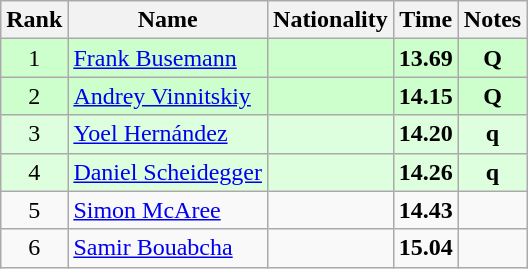<table class="wikitable sortable" style="text-align:center">
<tr>
<th>Rank</th>
<th>Name</th>
<th>Nationality</th>
<th>Time</th>
<th>Notes</th>
</tr>
<tr bgcolor=ccffcc>
<td>1</td>
<td align=left><a href='#'>Frank Busemann</a></td>
<td align=left></td>
<td><strong>13.69</strong></td>
<td><strong>Q</strong></td>
</tr>
<tr bgcolor=ccffcc>
<td>2</td>
<td align=left><a href='#'>Andrey Vinnitskiy</a></td>
<td align=left></td>
<td><strong>14.15</strong></td>
<td><strong>Q</strong></td>
</tr>
<tr bgcolor=ddffdd>
<td>3</td>
<td align=left><a href='#'>Yoel Hernández</a></td>
<td align=left></td>
<td><strong>14.20</strong></td>
<td><strong>q</strong></td>
</tr>
<tr bgcolor=ddffdd>
<td>4</td>
<td align=left><a href='#'>Daniel Scheidegger</a></td>
<td align=left></td>
<td><strong>14.26</strong></td>
<td><strong>q</strong></td>
</tr>
<tr>
<td>5</td>
<td align=left><a href='#'>Simon McAree</a></td>
<td align=left></td>
<td><strong>14.43</strong></td>
<td></td>
</tr>
<tr>
<td>6</td>
<td align=left><a href='#'>Samir Bouabcha</a></td>
<td align=left></td>
<td><strong>15.04</strong></td>
<td></td>
</tr>
</table>
